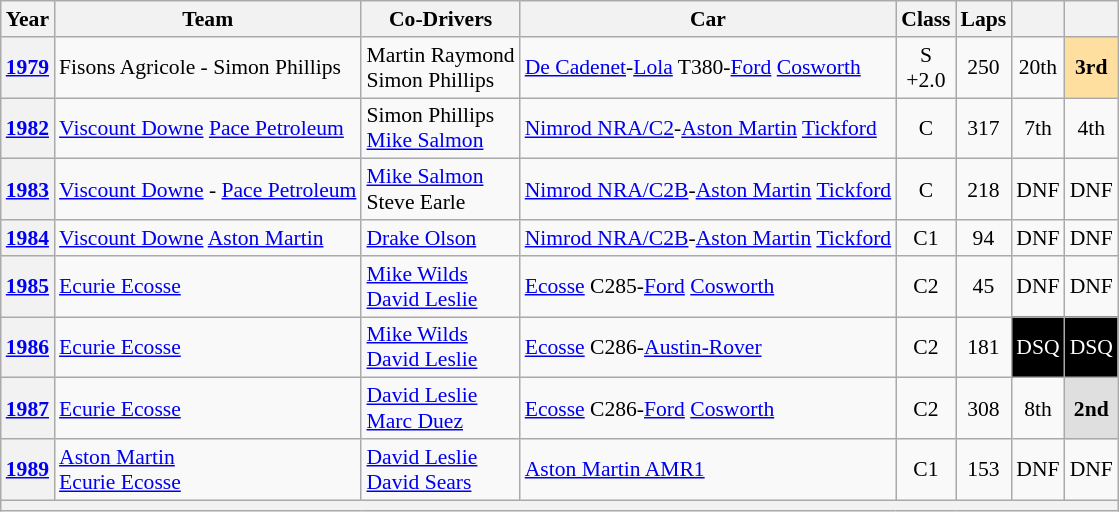<table class="wikitable" style="text-align:center; font-size:90%">
<tr>
<th>Year</th>
<th>Team</th>
<th>Co-Drivers</th>
<th>Car</th>
<th>Class</th>
<th>Laps</th>
<th></th>
<th></th>
</tr>
<tr>
<th><a href='#'>1979</a></th>
<td align="left"> Fisons Agricole - Simon Phillips</td>
<td align="left"> Martin Raymond<br> Simon Phillips</td>
<td align="left"><a href='#'>De Cadenet</a>-<a href='#'>Lola</a> T380-<a href='#'>Ford</a> <a href='#'>Cosworth</a></td>
<td>S<br>+2.0</td>
<td>250</td>
<td>20th</td>
<td style="background:#FFDF9F;"><strong>3rd</strong></td>
</tr>
<tr>
<th><a href='#'>1982</a></th>
<td align="left"> <a href='#'>Viscount Downe</a> <a href='#'>Pace Petroleum</a></td>
<td align="left"> Simon Phillips<br> <a href='#'>Mike Salmon</a></td>
<td align="left"><a href='#'>Nimrod NRA/C2</a>-<a href='#'>Aston Martin</a> <a href='#'>Tickford</a></td>
<td>C</td>
<td>317</td>
<td>7th</td>
<td>4th</td>
</tr>
<tr>
<th><a href='#'>1983</a></th>
<td align="left"> <a href='#'>Viscount Downe</a> - <a href='#'>Pace Petroleum</a></td>
<td align="left"> <a href='#'>Mike Salmon</a><br> Steve Earle</td>
<td align="left"><a href='#'>Nimrod NRA/C2B</a>-<a href='#'>Aston Martin</a> <a href='#'>Tickford</a></td>
<td>C</td>
<td>218</td>
<td>DNF</td>
<td>DNF</td>
</tr>
<tr>
<th><a href='#'>1984</a></th>
<td align="left"> <a href='#'>Viscount Downe</a> <a href='#'>Aston Martin</a></td>
<td align="left"> <a href='#'>Drake Olson</a></td>
<td align="left"><a href='#'>Nimrod NRA/C2B</a>-<a href='#'>Aston Martin</a> <a href='#'>Tickford</a></td>
<td>C1</td>
<td>94</td>
<td>DNF</td>
<td>DNF</td>
</tr>
<tr>
<th><a href='#'>1985</a></th>
<td align="left"> <a href='#'>Ecurie Ecosse</a></td>
<td align="left"> <a href='#'>Mike Wilds</a><br> <a href='#'>David Leslie</a></td>
<td align="left"><a href='#'>Ecosse</a> C285-<a href='#'>Ford</a> <a href='#'>Cosworth</a></td>
<td>C2</td>
<td>45</td>
<td>DNF</td>
<td>DNF</td>
</tr>
<tr>
<th><a href='#'>1986</a></th>
<td align="left"> <a href='#'>Ecurie Ecosse</a></td>
<td align="left"> <a href='#'>Mike Wilds</a><br> <a href='#'>David Leslie</a></td>
<td align="left"><a href='#'>Ecosse</a> C286-<a href='#'>Austin-Rover</a></td>
<td>C2</td>
<td>181</td>
<td style="background:#000; color:#fff;"><span>DSQ</span></td>
<td style="background:#000; color:#fff;"><span>DSQ</span></td>
</tr>
<tr>
<th><a href='#'>1987</a></th>
<td align="left"> <a href='#'>Ecurie Ecosse</a></td>
<td align="left"> <a href='#'>David Leslie</a><br> <a href='#'>Marc Duez</a></td>
<td align="left"><a href='#'>Ecosse</a> C286-<a href='#'>Ford</a> <a href='#'>Cosworth</a></td>
<td>C2</td>
<td>308</td>
<td>8th</td>
<td style="background:#DFDFDF;"><strong>2nd</strong></td>
</tr>
<tr>
<th><a href='#'>1989</a></th>
<td align="left"> <a href='#'>Aston Martin</a><br> <a href='#'>Ecurie Ecosse</a></td>
<td align="left"> <a href='#'>David Leslie</a><br> <a href='#'>David Sears</a></td>
<td align="left"><a href='#'>Aston Martin AMR1</a></td>
<td>C1</td>
<td>153</td>
<td>DNF</td>
<td>DNF</td>
</tr>
<tr>
<th colspan="8"></th>
</tr>
</table>
